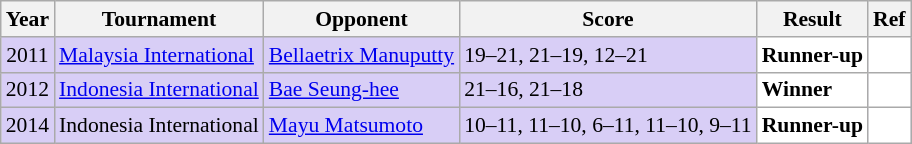<table class="sortable wikitable" style="font-size: 90%;">
<tr>
<th>Year</th>
<th>Tournament</th>
<th>Opponent</th>
<th>Score</th>
<th>Result</th>
<th>Ref</th>
</tr>
<tr style="background:#D8CEF6">
<td align="center">2011</td>
<td align="left"><a href='#'>Malaysia International</a></td>
<td align="left"> <a href='#'>Bellaetrix Manuputty</a></td>
<td align="left">19–21, 21–19, 12–21</td>
<td style="text-align:left; background:white"> <strong>Runner-up</strong></td>
<td style="text-align:center; background:white"></td>
</tr>
<tr style="background:#D8CEF6">
<td align="center">2012</td>
<td align="left"><a href='#'>Indonesia International</a></td>
<td align="left"> <a href='#'>Bae Seung-hee</a></td>
<td align="left">21–16, 21–18</td>
<td style="text-align:left; background:white"> <strong>Winner</strong></td>
<td style="text-align:center; background:white"></td>
</tr>
<tr style="background:#D8CEF6">
<td align="center">2014</td>
<td align="left">Indonesia International</td>
<td align="left"> <a href='#'>Mayu Matsumoto</a></td>
<td align="left">10–11, 11–10, 6–11, 11–10, 9–11</td>
<td style="text-align:left; background:white"> <strong>Runner-up</strong></td>
<td style="text-align:center; background:white"></td>
</tr>
</table>
